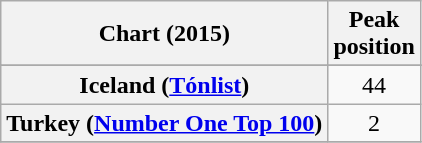<table class="wikitable plainrowheaders sortable" style="text-align:center;">
<tr>
<th scope="col">Chart (2015)</th>
<th scope="col">Peak<br>position</th>
</tr>
<tr>
</tr>
<tr>
<th scope="row">Iceland (<a href='#'>Tónlist</a>)</th>
<td>44</td>
</tr>
<tr>
<th scope="row">Turkey (<a href='#'>Number One Top 100</a>)</th>
<td style="text-align:center;">2</td>
</tr>
<tr>
</tr>
</table>
